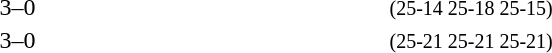<table>
<tr>
<th width=200></th>
<th width=80></th>
<th width=200></th>
<th width=220></th>
</tr>
<tr>
<td align=right><strong></strong></td>
<td align=center>3–0</td>
<td></td>
<td><small>(25-14 25-18 25-15)</small></td>
</tr>
<tr>
<td align=right><strong></strong></td>
<td align=center>3–0</td>
<td></td>
<td><small>(25-21 25-21 25-21)</small></td>
</tr>
</table>
